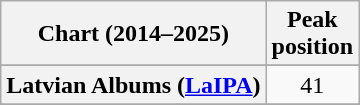<table class="wikitable plainrowheaders sortable">
<tr>
<th>Chart (2014–2025)</th>
<th>Peak<br>position</th>
</tr>
<tr>
</tr>
<tr>
</tr>
<tr>
</tr>
<tr>
</tr>
<tr>
</tr>
<tr>
</tr>
<tr>
</tr>
<tr>
<th scope="row">Latvian Albums (<a href='#'>LaIPA</a>)</th>
<td align="center">41</td>
</tr>
<tr>
</tr>
<tr>
</tr>
<tr>
</tr>
<tr>
</tr>
<tr>
</tr>
<tr>
</tr>
<tr>
</tr>
</table>
